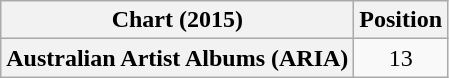<table class="wikitable sortable plainrowheaders" style="text-align:center">
<tr>
<th scope="col">Chart (2015)</th>
<th scope="col">Position</th>
</tr>
<tr>
<th scope="row">Australian Artist Albums (ARIA)</th>
<td>13</td>
</tr>
</table>
